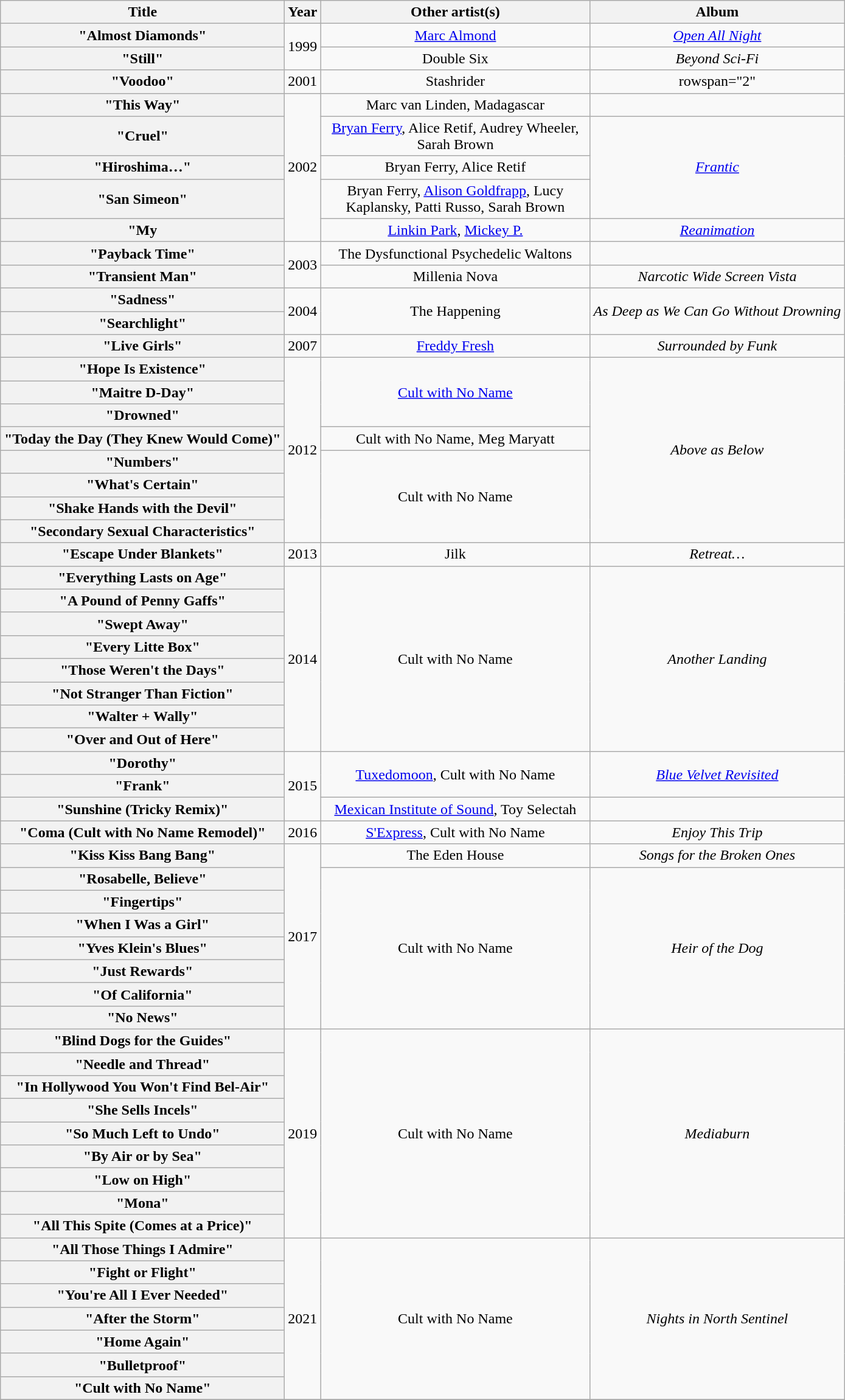<table class="wikitable plainrowheaders" style="text-align:center;">
<tr>
<th scope="col" style="width:19em;">Title</th>
<th scope="col" style="width:1em;">Year</th>
<th scope="col" style="width:18em;">Other artist(s)</th>
<th scope="col">Album</th>
</tr>
<tr>
<th scope="row">"Almost Diamonds"</th>
<td rowspan="2">1999</td>
<td><a href='#'>Marc Almond</a></td>
<td><em><a href='#'>Open All Night</a></em></td>
</tr>
<tr>
<th scope="row">"Still"</th>
<td>Double Six</td>
<td><em>Beyond Sci-Fi</em></td>
</tr>
<tr>
<th scope="row">"Voodoo"</th>
<td>2001</td>
<td>Stashrider</td>
<td>rowspan="2" </td>
</tr>
<tr>
<th scope="row">"This Way"</th>
<td rowspan="5">2002</td>
<td>Marc van Linden, Madagascar</td>
</tr>
<tr>
<th scope="row">"Cruel"</th>
<td><a href='#'>Bryan Ferry</a>, Alice Retif, Audrey Wheeler, Sarah Brown</td>
<td rowspan="3"><em><a href='#'>Frantic</a></em></td>
</tr>
<tr>
<th scope="row">"Hiroshima…"</th>
<td>Bryan Ferry, Alice Retif</td>
</tr>
<tr>
<th scope="row">"San Simeon"</th>
<td>Bryan Ferry, <a href='#'>Alison Goldfrapp</a>, Lucy Kaplansky, Patti Russo, Sarah Brown</td>
</tr>
<tr>
<th scope="row">"My<Dsmbr"</th>
<td><a href='#'>Linkin Park</a>, <a href='#'>Mickey P.</a></td>
<td><em><a href='#'>Reanimation</a></em></td>
</tr>
<tr>
<th scope="row">"Payback Time"</th>
<td rowspan="2">2003</td>
<td>The Dysfunctional Psychedelic Waltons</td>
<td></td>
</tr>
<tr>
<th scope="row">"Transient Man"</th>
<td>Millenia Nova</td>
<td><em>Narcotic Wide Screen Vista</em></td>
</tr>
<tr>
<th scope="row">"Sadness"</th>
<td rowspan="2">2004</td>
<td rowspan="2">The Happening</td>
<td rowspan="2"><em>As Deep as We Can Go Without Drowning</em></td>
</tr>
<tr>
<th scope="row">"Searchlight"</th>
</tr>
<tr>
<th scope="row">"Live Girls"</th>
<td>2007</td>
<td><a href='#'>Freddy Fresh</a></td>
<td><em>Surrounded by Funk</em></td>
</tr>
<tr>
<th scope="row">"Hope Is Existence"</th>
<td rowspan="8">2012</td>
<td rowspan="3"><a href='#'>Cult with No Name</a></td>
<td rowspan="8"><em>Above as Below</em></td>
</tr>
<tr>
<th scope="row">"Maitre D-Day"</th>
</tr>
<tr>
<th scope="row">"Drowned"</th>
</tr>
<tr>
<th scope="row">"Today the Day (They Knew Would Come)"</th>
<td>Cult with No Name, Meg Maryatt</td>
</tr>
<tr>
<th scope="row">"Numbers"</th>
<td rowspan="4">Cult with No Name</td>
</tr>
<tr>
<th scope="row">"What's Certain"</th>
</tr>
<tr>
<th scope="row">"Shake Hands with the Devil"</th>
</tr>
<tr>
<th scope="row">"Secondary Sexual Characteristics"</th>
</tr>
<tr>
<th scope="row">"Escape Under Blankets"</th>
<td>2013</td>
<td>Jilk</td>
<td><em>Retreat…</em></td>
</tr>
<tr>
<th scope="row">"Everything Lasts on Age"</th>
<td rowspan="8">2014</td>
<td rowspan="8">Cult with No Name</td>
<td rowspan="8"><em>Another Landing</em></td>
</tr>
<tr>
<th scope="row">"A Pound of Penny Gaffs"</th>
</tr>
<tr>
<th scope="row">"Swept Away"</th>
</tr>
<tr>
<th scope="row">"Every Litte Box"</th>
</tr>
<tr>
<th scope="row">"Those Weren't the Days"</th>
</tr>
<tr>
<th scope="row">"Not Stranger Than Fiction"</th>
</tr>
<tr>
<th scope="row">"Walter + Wally"</th>
</tr>
<tr>
<th scope="row">"Over and Out of Here"</th>
</tr>
<tr>
<th scope="row">"Dorothy"</th>
<td rowspan="3">2015</td>
<td rowspan="2"><a href='#'>Tuxedomoon</a>, Cult with No Name</td>
<td rowspan="2"><em><a href='#'>Blue Velvet Revisited</a></em></td>
</tr>
<tr>
<th scope="row">"Frank"</th>
</tr>
<tr>
<th scope="row">"Sunshine (Tricky Remix)"</th>
<td><a href='#'>Mexican Institute of Sound</a>, Toy Selectah</td>
<td></td>
</tr>
<tr>
<th scope="row">"Coma (Cult with No Name Remodel)"</th>
<td>2016</td>
<td><a href='#'>S'Express</a>, Cult with No Name</td>
<td><em>Enjoy This Trip</em></td>
</tr>
<tr>
<th scope="row">"Kiss Kiss Bang Bang"</th>
<td rowspan="8">2017</td>
<td>The Eden House</td>
<td><em>Songs for the Broken Ones</em></td>
</tr>
<tr>
<th scope="row">"Rosabelle, Believe"</th>
<td rowspan="7">Cult with No Name</td>
<td rowspan="7"><em>Heir of the Dog</em></td>
</tr>
<tr>
<th scope="row">"Fingertips"</th>
</tr>
<tr>
<th scope="row">"When I Was a Girl"</th>
</tr>
<tr>
<th scope="row">"Yves Klein's Blues"</th>
</tr>
<tr>
<th scope="row">"Just Rewards"</th>
</tr>
<tr>
<th scope="row">"Of California"</th>
</tr>
<tr>
<th scope="row">"No News"</th>
</tr>
<tr>
<th scope="row">"Blind Dogs for the Guides"</th>
<td rowspan="9">2019</td>
<td rowspan="9">Cult with No Name</td>
<td rowspan="9"><em>Mediaburn</em></td>
</tr>
<tr>
<th scope="row">"Needle and Thread"</th>
</tr>
<tr>
<th scope="row">"In Hollywood You Won't Find Bel-Air"</th>
</tr>
<tr>
<th scope="row">"She Sells Incels"</th>
</tr>
<tr>
<th scope="row">"So Much Left to Undo"</th>
</tr>
<tr>
<th scope="row">"By Air or by Sea"</th>
</tr>
<tr>
<th scope="row">"Low on High"</th>
</tr>
<tr>
<th scope="row">"Mona"</th>
</tr>
<tr>
<th scope="row">"All This Spite (Comes at a Price)"</th>
</tr>
<tr>
<th scope="row">"All Those Things I Admire"</th>
<td rowspan="7">2021</td>
<td rowspan="7">Cult with No Name</td>
<td rowspan="7"><em>Nights in North Sentinel</em></td>
</tr>
<tr>
<th scope="row">"Fight or Flight"</th>
</tr>
<tr>
<th scope="row">"You're All I Ever Needed"</th>
</tr>
<tr>
<th scope="row">"After the Storm"</th>
</tr>
<tr>
<th scope="row">"Home Again"</th>
</tr>
<tr>
<th scope="row">"Bulletproof"</th>
</tr>
<tr>
<th scope="row">"Cult with No Name"</th>
</tr>
<tr>
</tr>
</table>
